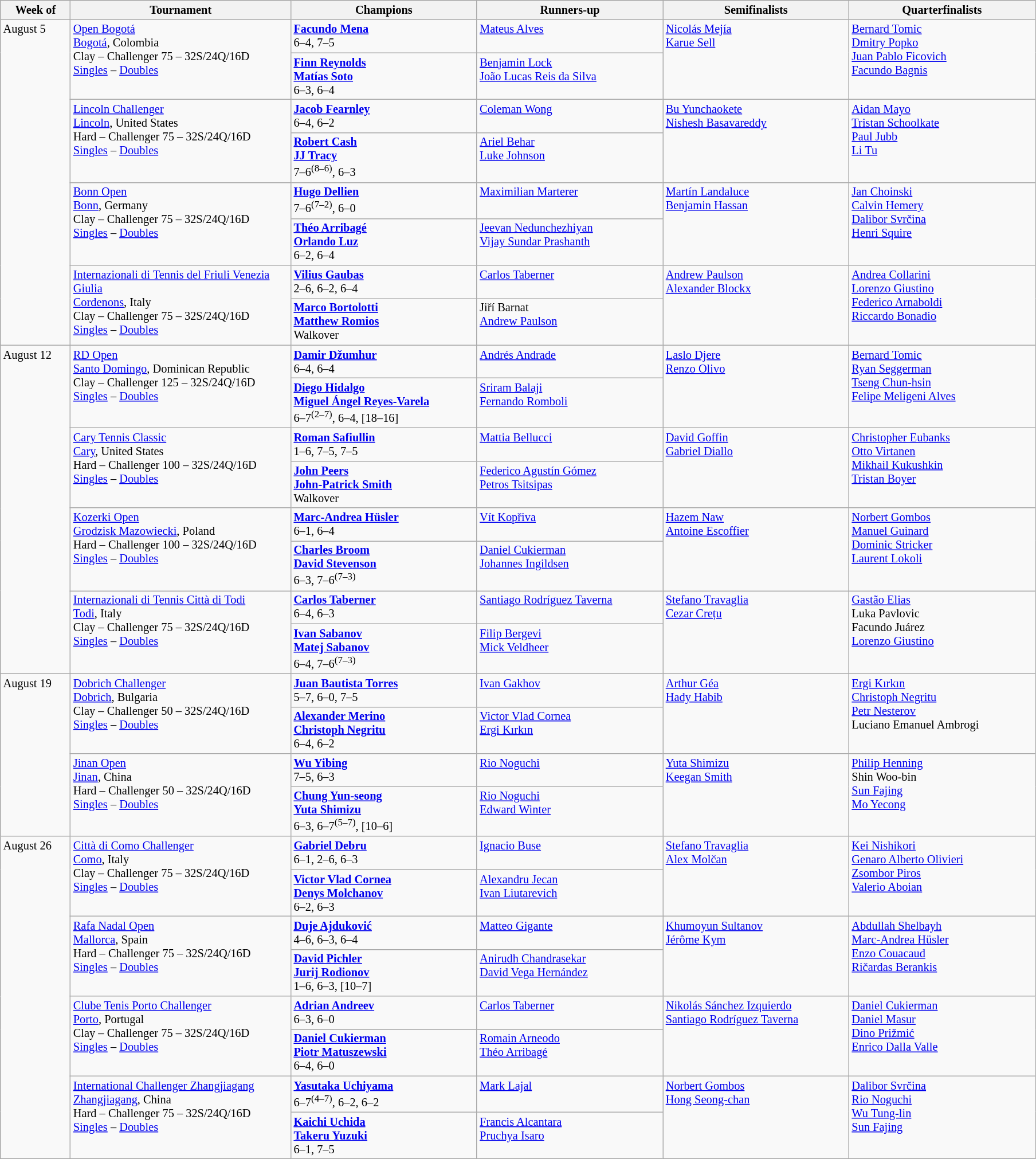<table class="wikitable" style="font-size:85%;">
<tr>
<th width="75">Week of</th>
<th width="250">Tournament</th>
<th width="210">Champions</th>
<th width="210">Runners-up</th>
<th width="210">Semifinalists</th>
<th width="210">Quarterfinalists</th>
</tr>
<tr valign=top>
<td rowspan=8>August 5</td>
<td rowspan=2><a href='#'>Open Bogotá</a><br><a href='#'>Bogotá</a>, Colombia <br> Clay – Challenger 75 – 32S/24Q/16D<br><a href='#'>Singles</a> – <a href='#'>Doubles</a></td>
<td> <strong><a href='#'>Facundo Mena</a></strong><br>6–4, 7–5</td>
<td> <a href='#'>Mateus Alves</a></td>
<td rowspan=2> <a href='#'>Nicolás Mejía</a> <br>  <a href='#'>Karue Sell</a></td>
<td rowspan=2> <a href='#'>Bernard Tomic</a> <br>  <a href='#'>Dmitry Popko</a> <br> <a href='#'>Juan Pablo Ficovich</a> <br>  <a href='#'>Facundo Bagnis</a></td>
</tr>
<tr valign=top>
<td> <strong><a href='#'>Finn Reynolds</a></strong><br> <strong><a href='#'>Matías Soto</a></strong><br>6–3, 6–4</td>
<td> <a href='#'>Benjamin Lock</a><br> <a href='#'>João Lucas Reis da Silva</a></td>
</tr>
<tr valign=top>
<td rowspan=2><a href='#'>Lincoln Challenger</a><br><a href='#'>Lincoln</a>, United States <br> Hard – Challenger 75 – 32S/24Q/16D<br><a href='#'>Singles</a> – <a href='#'>Doubles</a></td>
<td> <strong><a href='#'>Jacob Fearnley</a></strong><br>6–4, 6–2</td>
<td> <a href='#'>Coleman Wong</a></td>
<td rowspan=2> <a href='#'>Bu Yunchaokete</a> <br>  <a href='#'>Nishesh Basavareddy</a></td>
<td rowspan=2> <a href='#'>Aidan Mayo</a> <br> <a href='#'>Tristan Schoolkate</a> <br> <a href='#'>Paul Jubb</a> <br>  <a href='#'>Li Tu</a></td>
</tr>
<tr valign=top>
<td> <strong><a href='#'>Robert Cash</a></strong><br> <strong><a href='#'>JJ Tracy</a></strong><br>7–6<sup>(8–6)</sup>, 6–3</td>
<td> <a href='#'>Ariel Behar</a><br> <a href='#'>Luke Johnson</a></td>
</tr>
<tr valign=top>
<td rowspan=2><a href='#'>Bonn Open</a><br><a href='#'>Bonn</a>, Germany <br> Clay – Challenger 75 – 32S/24Q/16D<br><a href='#'>Singles</a> – <a href='#'>Doubles</a></td>
<td> <strong><a href='#'>Hugo Dellien</a></strong><br>7–6<sup>(7–2)</sup>, 6–0</td>
<td> <a href='#'>Maximilian Marterer</a></td>
<td rowspan=2> <a href='#'>Martín Landaluce</a> <br>  <a href='#'>Benjamin Hassan</a></td>
<td rowspan=2> <a href='#'>Jan Choinski</a> <br>  <a href='#'>Calvin Hemery</a> <br>  <a href='#'>Dalibor Svrčina</a> <br>  <a href='#'>Henri Squire</a></td>
</tr>
<tr valign=top>
<td> <strong><a href='#'>Théo Arribagé</a></strong><br> <strong><a href='#'>Orlando Luz</a></strong><br>6–2, 6–4</td>
<td> <a href='#'>Jeevan Nedunchezhiyan</a><br> <a href='#'>Vijay Sundar Prashanth</a></td>
</tr>
<tr valign=top>
<td rowspan=2><a href='#'>Internazionali di Tennis del Friuli Venezia Giulia</a><br><a href='#'>Cordenons</a>, Italy <br> Clay – Challenger 75 – 32S/24Q/16D<br><a href='#'>Singles</a> – <a href='#'>Doubles</a></td>
<td> <strong><a href='#'>Vilius Gaubas</a></strong><br>2–6, 6–2, 6–4</td>
<td> <a href='#'>Carlos Taberner</a></td>
<td rowspan=2> <a href='#'>Andrew Paulson</a> <br>  <a href='#'>Alexander Blockx</a></td>
<td rowspan=2> <a href='#'>Andrea Collarini</a> <br>  <a href='#'>Lorenzo Giustino</a> <br> <a href='#'>Federico Arnaboldi</a> <br>  <a href='#'>Riccardo Bonadio</a></td>
</tr>
<tr valign=top>
<td> <strong><a href='#'>Marco Bortolotti</a></strong><br> <strong><a href='#'>Matthew Romios</a></strong><br>Walkover</td>
<td> Jiří Barnat<br> <a href='#'>Andrew Paulson</a></td>
</tr>
<tr valign=top>
<td rowspan=8>August 12</td>
<td rowspan=2><a href='#'>RD Open</a><br><a href='#'>Santo Domingo</a>, Dominican Republic <br> Clay – Challenger 125 – 32S/24Q/16D<br><a href='#'>Singles</a> – <a href='#'>Doubles</a></td>
<td> <strong><a href='#'>Damir Džumhur</a></strong><br>6–4, 6–4</td>
<td> <a href='#'>Andrés Andrade</a></td>
<td rowspan=2> <a href='#'>Laslo Djere</a> <br>  <a href='#'>Renzo Olivo</a></td>
<td rowspan=2> <a href='#'>Bernard Tomic</a> <br> <a href='#'>Ryan Seggerman</a> <br> <a href='#'>Tseng Chun-hsin</a> <br>  <a href='#'>Felipe Meligeni Alves</a></td>
</tr>
<tr valign=top>
<td> <strong><a href='#'>Diego Hidalgo</a></strong><br> <strong><a href='#'>Miguel Ángel Reyes-Varela</a></strong><br>6–7<sup>(2–7)</sup>, 6–4, [18–16]</td>
<td> <a href='#'>Sriram Balaji</a><br> <a href='#'>Fernando Romboli</a></td>
</tr>
<tr valign=top>
<td rowspan=2><a href='#'>Cary Tennis Classic</a><br><a href='#'>Cary</a>, United States <br> Hard – Challenger 100 – 32S/24Q/16D<br><a href='#'>Singles</a> – <a href='#'>Doubles</a></td>
<td> <strong><a href='#'>Roman Safiullin</a></strong><br>1–6, 7–5, 7–5</td>
<td> <a href='#'>Mattia Bellucci</a></td>
<td rowspan=2> <a href='#'>David Goffin</a> <br>  <a href='#'>Gabriel Diallo</a></td>
<td rowspan=2> <a href='#'>Christopher Eubanks</a> <br> <a href='#'>Otto Virtanen</a> <br> <a href='#'>Mikhail Kukushkin</a> <br>  <a href='#'>Tristan Boyer</a></td>
</tr>
<tr valign=top>
<td> <strong><a href='#'>John Peers</a></strong><br> <strong><a href='#'>John-Patrick Smith</a></strong><br>Walkover</td>
<td> <a href='#'>Federico Agustín Gómez</a><br> <a href='#'>Petros Tsitsipas</a></td>
</tr>
<tr valign=top>
<td rowspan=2><a href='#'>Kozerki Open</a><br><a href='#'>Grodzisk Mazowiecki</a>, Poland <br> Hard – Challenger 100 – 32S/24Q/16D<br><a href='#'>Singles</a> – <a href='#'>Doubles</a></td>
<td> <strong><a href='#'>Marc-Andrea Hüsler</a></strong><br>6–1, 6–4</td>
<td> <a href='#'>Vít Kopřiva</a></td>
<td rowspan=2> <a href='#'>Hazem Naw</a> <br>  <a href='#'>Antoine Escoffier</a></td>
<td rowspan=2> <a href='#'>Norbert Gombos</a> <br> <a href='#'>Manuel Guinard</a> <br> <a href='#'>Dominic Stricker</a> <br>  <a href='#'>Laurent Lokoli</a></td>
</tr>
<tr valign=top>
<td> <strong><a href='#'>Charles Broom</a></strong><br> <strong><a href='#'>David Stevenson</a></strong><br>6–3, 7–6<sup>(7–3)</sup></td>
<td> <a href='#'>Daniel Cukierman</a><br> <a href='#'>Johannes Ingildsen</a></td>
</tr>
<tr valign=top>
<td rowspan=2><a href='#'>Internazionali di Tennis Città di Todi</a><br><a href='#'>Todi</a>, Italy <br> Clay – Challenger 75 – 32S/24Q/16D<br><a href='#'>Singles</a> – <a href='#'>Doubles</a></td>
<td> <strong><a href='#'>Carlos Taberner</a></strong><br>6–4, 6–3</td>
<td> <a href='#'>Santiago Rodríguez Taverna</a></td>
<td rowspan=2> <a href='#'>Stefano Travaglia</a> <br>  <a href='#'>Cezar Crețu</a></td>
<td rowspan=2> <a href='#'>Gastão Elias</a> <br> Luka Pavlovic <br> Facundo Juárez <br>  <a href='#'>Lorenzo Giustino</a></td>
</tr>
<tr valign=top>
<td> <strong><a href='#'>Ivan Sabanov</a></strong><br> <strong><a href='#'>Matej Sabanov</a></strong><br>6–4, 7–6<sup>(7–3)</sup></td>
<td> <a href='#'>Filip Bergevi</a><br> <a href='#'>Mick Veldheer</a></td>
</tr>
<tr valign=top>
<td rowspan=4>August 19</td>
<td rowspan=2><a href='#'>Dobrich Challenger</a><br><a href='#'>Dobrich</a>, Bulgaria <br> Clay – Challenger 50 – 32S/24Q/16D<br><a href='#'>Singles</a> – <a href='#'>Doubles</a></td>
<td> <strong><a href='#'>Juan Bautista Torres</a></strong><br>5–7, 6–0, 7–5</td>
<td> <a href='#'>Ivan Gakhov</a></td>
<td rowspan=2> <a href='#'>Arthur Géa</a> <br>  <a href='#'>Hady Habib</a></td>
<td rowspan=2> <a href='#'>Ergi Kırkın</a> <br> <a href='#'>Christoph Negritu</a> <br> <a href='#'>Petr Nesterov</a> <br>  Luciano Emanuel Ambrogi</td>
</tr>
<tr valign=top>
<td> <strong><a href='#'>Alexander Merino</a></strong><br> <strong><a href='#'>Christoph Negritu</a></strong><br>6–4, 6–2</td>
<td> <a href='#'>Victor Vlad Cornea</a><br> <a href='#'>Ergi Kırkın</a></td>
</tr>
<tr valign=top>
<td rowspan=2><a href='#'>Jinan Open</a><br><a href='#'>Jinan</a>, China <br> Hard – Challenger 50 – 32S/24Q/16D<br><a href='#'>Singles</a> – <a href='#'>Doubles</a></td>
<td> <strong><a href='#'>Wu Yibing</a></strong><br>7–5, 6–3</td>
<td> <a href='#'>Rio Noguchi</a></td>
<td rowspan=2> <a href='#'>Yuta Shimizu</a> <br>  <a href='#'>Keegan Smith</a></td>
<td rowspan=2> <a href='#'>Philip Henning</a> <br> Shin Woo-bin <br>  <a href='#'>Sun Fajing</a> <br>  <a href='#'>Mo Yecong</a></td>
</tr>
<tr valign=top>
<td> <strong><a href='#'>Chung Yun-seong</a></strong><br> <strong><a href='#'>Yuta Shimizu</a></strong><br>6–3, 6–7<sup>(5–7)</sup>, [10–6]</td>
<td> <a href='#'>Rio Noguchi</a><br> <a href='#'>Edward Winter</a></td>
</tr>
<tr valign=top>
<td rowspan=8>August 26</td>
<td rowspan=2><a href='#'>Città di Como Challenger</a><br><a href='#'>Como</a>, Italy <br> Clay – Challenger 75 – 32S/24Q/16D<br><a href='#'>Singles</a> – <a href='#'>Doubles</a></td>
<td> <strong><a href='#'>Gabriel Debru</a></strong><br>6–1, 2–6, 6–3</td>
<td> <a href='#'>Ignacio Buse</a></td>
<td rowspan=2> <a href='#'>Stefano Travaglia</a> <br>  <a href='#'>Alex Molčan</a></td>
<td rowspan=2> <a href='#'>Kei Nishikori</a> <br>  <a href='#'>Genaro Alberto Olivieri</a> <br>  <a href='#'>Zsombor Piros</a> <br>  <a href='#'>Valerio Aboian</a></td>
</tr>
<tr valign=top>
<td> <strong><a href='#'>Victor Vlad Cornea</a></strong><br> <strong><a href='#'>Denys Molchanov</a></strong><br>6–2, 6–3</td>
<td> <a href='#'>Alexandru Jecan</a><br> <a href='#'>Ivan Liutarevich</a></td>
</tr>
<tr valign=top>
<td rowspan=2><a href='#'>Rafa Nadal Open</a><br><a href='#'>Mallorca</a>, Spain <br> Hard – Challenger 75 – 32S/24Q/16D<br><a href='#'>Singles</a> – <a href='#'>Doubles</a></td>
<td> <strong><a href='#'>Duje Ajduković</a></strong><br>4–6, 6–3, 6–4</td>
<td> <a href='#'>Matteo Gigante</a></td>
<td rowspan=2> <a href='#'>Khumoyun Sultanov</a> <br>  <a href='#'>Jérôme Kym</a></td>
<td rowspan=2> <a href='#'>Abdullah Shelbayh</a> <br> <a href='#'>Marc-Andrea Hüsler</a> <br>  <a href='#'>Enzo Couacaud</a> <br>  <a href='#'>Ričardas Berankis</a></td>
</tr>
<tr valign=top>
<td> <strong><a href='#'>David Pichler</a></strong><br> <strong><a href='#'>Jurij Rodionov</a></strong><br>1–6, 6–3, [10–7]</td>
<td> <a href='#'>Anirudh Chandrasekar</a><br> <a href='#'>David Vega Hernández</a></td>
</tr>
<tr valign=top>
<td rowspan=2><a href='#'>Clube Tenis Porto Challenger</a><br><a href='#'>Porto</a>, Portugal <br> Clay – Challenger 75 – 32S/24Q/16D<br><a href='#'>Singles</a> – <a href='#'>Doubles</a></td>
<td> <strong><a href='#'>Adrian Andreev</a></strong><br>6–3, 6–0</td>
<td> <a href='#'>Carlos Taberner</a></td>
<td rowspan=2> <a href='#'>Nikolás Sánchez Izquierdo</a> <br>  <a href='#'>Santiago Rodríguez Taverna</a></td>
<td rowspan=2> <a href='#'>Daniel Cukierman</a> <br> <a href='#'>Daniel Masur</a> <br> <a href='#'>Dino Prižmić</a> <br>  <a href='#'>Enrico Dalla Valle</a></td>
</tr>
<tr valign=top>
<td> <strong><a href='#'>Daniel Cukierman</a></strong><br> <strong><a href='#'>Piotr Matuszewski</a></strong><br>6–4, 6–0</td>
<td> <a href='#'>Romain Arneodo</a><br> <a href='#'>Théo Arribagé</a></td>
</tr>
<tr valign=top>
<td rowspan=2><a href='#'>International Challenger Zhangjiagang</a><br><a href='#'>Zhangjiagang</a>, China <br> Hard – Challenger 75 – 32S/24Q/16D<br><a href='#'>Singles</a> – <a href='#'>Doubles</a></td>
<td> <strong><a href='#'>Yasutaka Uchiyama</a></strong><br>6–7<sup>(4–7)</sup>, 6–2, 6–2</td>
<td> <a href='#'>Mark Lajal</a></td>
<td rowspan=2> <a href='#'>Norbert Gombos</a> <br>  <a href='#'>Hong Seong-chan</a></td>
<td rowspan=2> <a href='#'>Dalibor Svrčina</a> <br>  <a href='#'>Rio Noguchi</a> <br> <a href='#'>Wu Tung-lin</a> <br>  <a href='#'>Sun Fajing</a></td>
</tr>
<tr valign=top>
<td> <strong><a href='#'>Kaichi Uchida</a></strong><br> <strong><a href='#'>Takeru Yuzuki</a></strong><br>6–1, 7–5</td>
<td> <a href='#'>Francis Alcantara</a><br> <a href='#'>Pruchya Isaro</a></td>
</tr>
</table>
